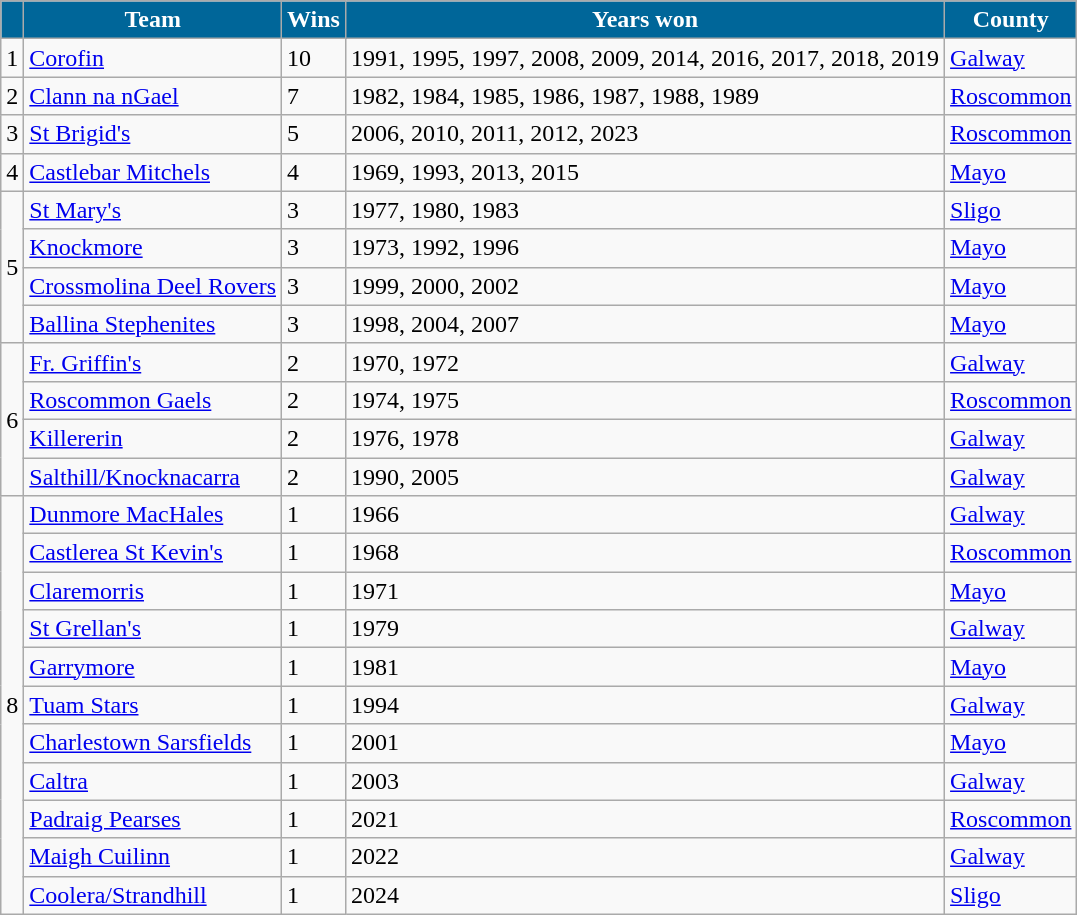<table class="wikitable">
<tr>
<th style="background:#069; color:white;"></th>
<th style="background:#069; color:white;">Team</th>
<th style="background:#069; color:white;">Wins</th>
<th style="background:#069; color:white;">Years won</th>
<th style="background:#069; color:white;">County</th>
</tr>
<tr>
<td>1</td>
<td><a href='#'>Corofin</a></td>
<td>10</td>
<td>1991, 1995, 1997, 2008, 2009, 2014, 2016, 2017, 2018, 2019</td>
<td><a href='#'>Galway</a></td>
</tr>
<tr>
<td>2</td>
<td><a href='#'>Clann na nGael</a></td>
<td>7</td>
<td>1982, 1984, 1985, 1986, 1987, 1988, 1989</td>
<td><a href='#'>Roscommon</a></td>
</tr>
<tr>
<td>3</td>
<td><a href='#'>St Brigid's</a></td>
<td>5</td>
<td>2006, 2010, 2011, 2012, 2023</td>
<td><a href='#'>Roscommon</a></td>
</tr>
<tr>
<td>4</td>
<td><a href='#'>Castlebar Mitchels</a></td>
<td>4</td>
<td>1969, 1993, 2013, 2015</td>
<td><a href='#'>Mayo</a></td>
</tr>
<tr>
<td rowspan=4>5</td>
<td><a href='#'>St Mary's</a></td>
<td>3</td>
<td>1977, 1980, 1983</td>
<td><a href='#'>Sligo</a></td>
</tr>
<tr>
<td><a href='#'>Knockmore</a></td>
<td>3</td>
<td>1973, 1992, 1996</td>
<td><a href='#'>Mayo</a></td>
</tr>
<tr>
<td><a href='#'>Crossmolina Deel Rovers</a></td>
<td>3</td>
<td>1999, 2000, 2002</td>
<td><a href='#'>Mayo</a></td>
</tr>
<tr>
<td><a href='#'>Ballina Stephenites</a></td>
<td>3</td>
<td>1998, 2004, 2007</td>
<td><a href='#'>Mayo</a></td>
</tr>
<tr>
<td rowspan=4>6</td>
<td><a href='#'>Fr. Griffin's</a></td>
<td>2</td>
<td>1970, 1972</td>
<td><a href='#'>Galway</a></td>
</tr>
<tr>
<td><a href='#'>Roscommon Gaels</a></td>
<td>2</td>
<td>1974, 1975</td>
<td><a href='#'>Roscommon</a></td>
</tr>
<tr>
<td><a href='#'>Killererin</a></td>
<td>2</td>
<td>1976, 1978</td>
<td><a href='#'>Galway</a></td>
</tr>
<tr>
<td><a href='#'>Salthill/Knocknacarra</a></td>
<td>2</td>
<td>1990, 2005</td>
<td><a href='#'>Galway</a></td>
</tr>
<tr>
<td rowspan=11>8</td>
<td><a href='#'>Dunmore MacHales</a></td>
<td>1</td>
<td>1966</td>
<td><a href='#'>Galway</a></td>
</tr>
<tr>
<td><a href='#'>Castlerea St Kevin's</a></td>
<td>1</td>
<td>1968</td>
<td><a href='#'>Roscommon</a></td>
</tr>
<tr>
<td><a href='#'>Claremorris</a></td>
<td>1</td>
<td>1971</td>
<td><a href='#'>Mayo</a></td>
</tr>
<tr>
<td><a href='#'>St Grellan's</a></td>
<td>1</td>
<td>1979</td>
<td><a href='#'>Galway</a></td>
</tr>
<tr>
<td><a href='#'>Garrymore</a></td>
<td>1</td>
<td>1981</td>
<td><a href='#'>Mayo</a></td>
</tr>
<tr>
<td><a href='#'>Tuam Stars</a></td>
<td>1</td>
<td>1994</td>
<td><a href='#'>Galway</a></td>
</tr>
<tr>
<td><a href='#'>Charlestown Sarsfields</a></td>
<td>1</td>
<td>2001</td>
<td><a href='#'>Mayo</a></td>
</tr>
<tr>
<td><a href='#'>Caltra</a></td>
<td>1</td>
<td>2003</td>
<td><a href='#'>Galway</a></td>
</tr>
<tr>
<td><a href='#'>Padraig Pearses</a></td>
<td>1</td>
<td>2021</td>
<td><a href='#'>Roscommon</a></td>
</tr>
<tr>
<td><a href='#'>Maigh Cuilinn</a></td>
<td>1</td>
<td>2022</td>
<td><a href='#'>Galway</a></td>
</tr>
<tr>
<td><a href='#'>Coolera/Strandhill</a></td>
<td>1</td>
<td>2024</td>
<td><a href='#'>Sligo</a></td>
</tr>
</table>
